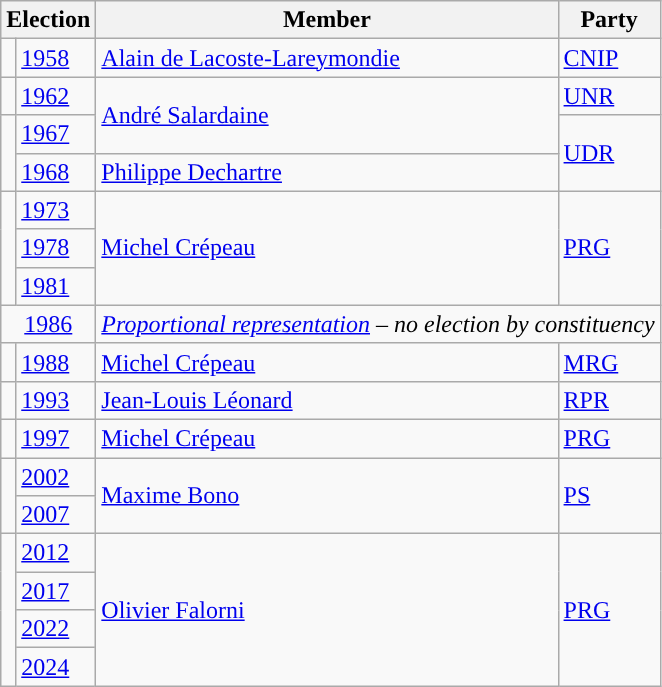<table class="wikitable">
<tr>
<th colspan="2">Election</th>
<th>Member</th>
<th>Party</th>
</tr>
<tr>
<td style="color:inherit;background-color: "></td>
<td><a href='#'>1958</a></td>
<td><a href='#'>Alain de Lacoste-Lareymondie</a></td>
<td><a href='#'>CNIP</a></td>
</tr>
<tr>
<td style="color:inherit;background-color: "></td>
<td><a href='#'>1962</a></td>
<td rowspan="2"><a href='#'>André Salardaine</a></td>
<td><a href='#'>UNR</a></td>
</tr>
<tr>
<td rowspan="2" style="color:inherit;background-color: "></td>
<td><a href='#'>1967</a></td>
<td rowspan="2"><a href='#'>UDR</a></td>
</tr>
<tr>
<td><a href='#'>1968</a></td>
<td><a href='#'>Philippe Dechartre</a></td>
</tr>
<tr>
<td rowspan="3" style="color:inherit;background-color: "></td>
<td><a href='#'>1973</a></td>
<td rowspan="3"><a href='#'>Michel Crépeau</a></td>
<td rowspan="3"><a href='#'>PRG</a></td>
</tr>
<tr>
<td><a href='#'>1978</a></td>
</tr>
<tr>
<td><a href='#'>1981</a></td>
</tr>
<tr>
<td colspan="2" align="center"><a href='#'>1986</a></td>
<td colspan="2"><em><a href='#'>Proportional representation</a> – no election by constituency</em></td>
</tr>
<tr>
<td style="color:inherit;background-color: "></td>
<td><a href='#'>1988</a></td>
<td><a href='#'>Michel Crépeau</a></td>
<td><a href='#'>MRG</a></td>
</tr>
<tr>
<td style="color:inherit;background-color: "></td>
<td><a href='#'>1993</a></td>
<td><a href='#'>Jean-Louis Léonard</a></td>
<td><a href='#'>RPR</a></td>
</tr>
<tr>
<td style="color:inherit;background-color: "></td>
<td><a href='#'>1997</a></td>
<td><a href='#'>Michel Crépeau</a></td>
<td><a href='#'>PRG</a></td>
</tr>
<tr>
<td rowspan="2" style="color:inherit;background-color: "></td>
<td><a href='#'>2002</a></td>
<td rowspan="2"><a href='#'>Maxime Bono</a></td>
<td rowspan="2"><a href='#'>PS</a></td>
</tr>
<tr>
<td><a href='#'>2007</a></td>
</tr>
<tr>
<td rowspan="4" style="color:inherit;background-color: "></td>
<td><a href='#'>2012</a></td>
<td rowspan="4"><a href='#'>Olivier Falorni</a></td>
<td rowspan="4"><a href='#'>PRG</a></td>
</tr>
<tr>
<td><a href='#'>2017</a></td>
</tr>
<tr>
<td><a href='#'>2022</a></td>
</tr>
<tr>
<td><a href='#'>2024</a></td>
</tr>
</table>
